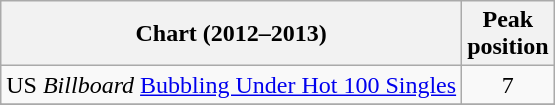<table class="wikitable sortable">
<tr>
<th align="left">Chart (2012–2013)</th>
<th align="center">Peak<br>position</th>
</tr>
<tr>
<td>US <em>Billboard</em> <a href='#'>Bubbling Under Hot 100 Singles</a></td>
<td align="center">7</td>
</tr>
<tr>
</tr>
<tr>
</tr>
</table>
